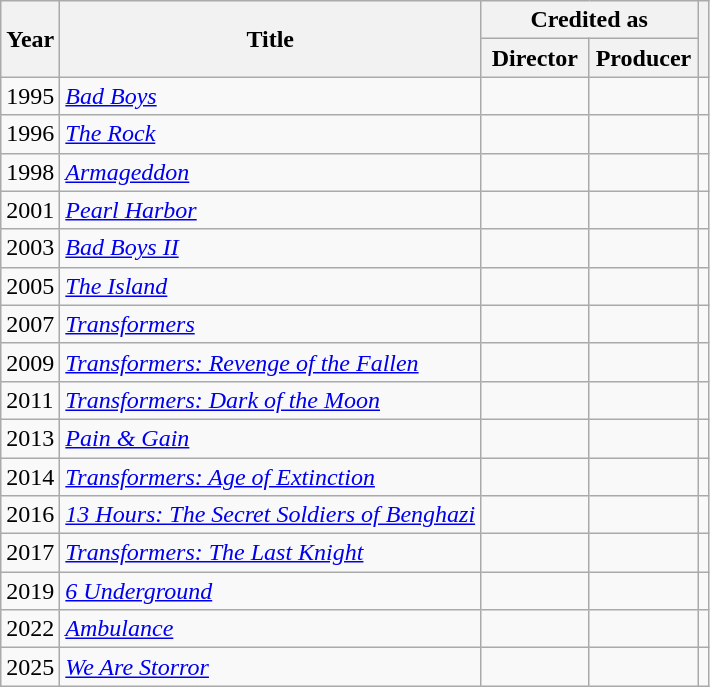<table class="wikitable plainrowheaders">
<tr>
<th rowspan="2" scope="col">Year</th>
<th rowspan="2" scope="col">Title</th>
<th colspan="2" scope="col">Credited as</th>
<th rowspan="2" scope="col"></th>
</tr>
<tr>
<th scope="col" width=65>Director</th>
<th scope="col" width=65>Producer</th>
</tr>
<tr>
<td>1995</td>
<td><em><a href='#'>Bad Boys</a></em></td>
<td></td>
<td></td>
<td style="text-align:center;"></td>
</tr>
<tr>
<td>1996</td>
<td><em><a href='#'>The Rock</a></em></td>
<td></td>
<td></td>
<td style="text-align:center;"></td>
</tr>
<tr>
<td>1998</td>
<td><em><a href='#'>Armageddon</a></em></td>
<td></td>
<td></td>
<td style="text-align:center;"></td>
</tr>
<tr>
<td>2001</td>
<td><em><a href='#'>Pearl Harbor</a></em></td>
<td></td>
<td></td>
<td style="text-align:center;"></td>
</tr>
<tr>
<td>2003</td>
<td><em><a href='#'>Bad Boys II</a></em></td>
<td></td>
<td></td>
<td style="text-align:center;"></td>
</tr>
<tr>
<td>2005</td>
<td><em><a href='#'>The Island</a></em></td>
<td></td>
<td></td>
<td style="text-align:center;"></td>
</tr>
<tr>
<td>2007</td>
<td><em><a href='#'>Transformers</a></em></td>
<td></td>
<td></td>
<td style="text-align:center;"></td>
</tr>
<tr>
<td>2009</td>
<td><em><a href='#'>Transformers: Revenge of the Fallen</a></em></td>
<td></td>
<td></td>
<td style="text-align:center;"></td>
</tr>
<tr>
<td>2011</td>
<td><em><a href='#'>Transformers: Dark of the Moon</a></em></td>
<td></td>
<td></td>
<td style="text-align:center;"></td>
</tr>
<tr>
<td>2013</td>
<td><em><a href='#'>Pain & Gain</a></em></td>
<td></td>
<td></td>
<td style="text-align:center;"></td>
</tr>
<tr>
<td>2014</td>
<td><em><a href='#'>Transformers: Age of Extinction</a></em></td>
<td></td>
<td></td>
<td style="text-align:center;"></td>
</tr>
<tr>
<td>2016</td>
<td><em><a href='#'>13 Hours: The Secret Soldiers of Benghazi</a></em></td>
<td></td>
<td></td>
<td style="text-align:center;"></td>
</tr>
<tr>
<td>2017</td>
<td><em><a href='#'>Transformers: The Last Knight</a></em></td>
<td></td>
<td></td>
<td style="text-align:center;"></td>
</tr>
<tr>
<td>2019</td>
<td><em><a href='#'>6 Underground</a></em></td>
<td></td>
<td></td>
<td style="text-align:center;"></td>
</tr>
<tr>
<td>2022</td>
<td><em><a href='#'>Ambulance</a></em></td>
<td></td>
<td></td>
<td style="text-align:center;"></td>
</tr>
<tr>
<td>2025</td>
<td scope="row"><em><a href='#'>We Are Storror</a></em></td>
<td></td>
<td></td>
<td style="text-align:center;"></td>
</tr>
</table>
